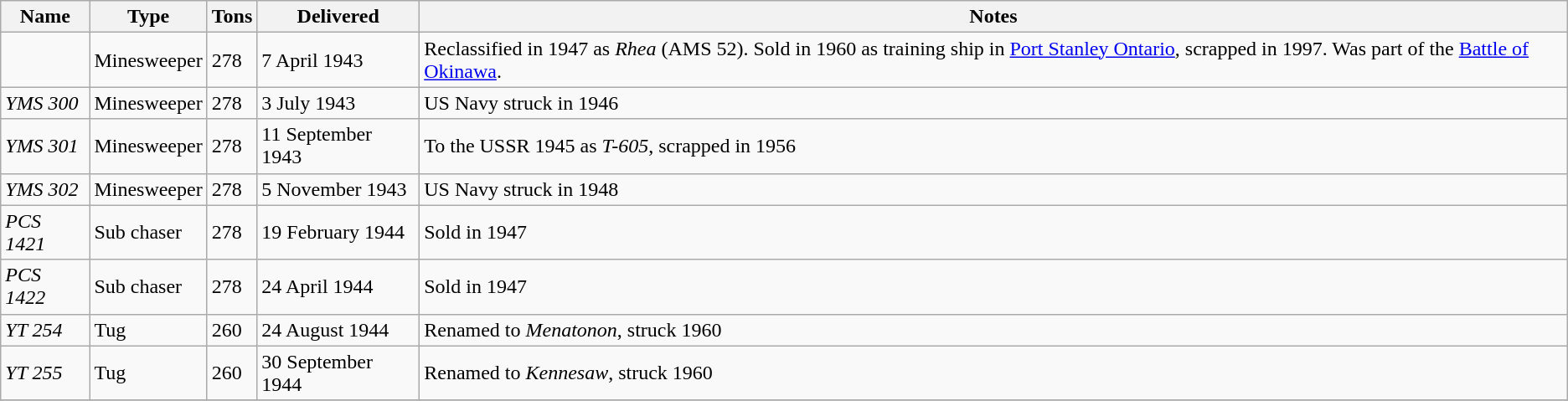<table class="wikitable">
<tr>
<th>Name</th>
<th>Type</th>
<th>Tons</th>
<th>Delivered</th>
<th>Notes</th>
</tr>
<tr>
<td></td>
<td>Minesweeper</td>
<td>278</td>
<td>7 April 1943</td>
<td>Reclassified in 1947 as <em>Rhea</em> (AMS 52). Sold in 1960 as training ship in <a href='#'>Port Stanley Ontario</a>, scrapped in 1997. Was part of the <a href='#'>Battle of Okinawa</a>.</td>
</tr>
<tr>
<td><em>YMS 300</em></td>
<td>Minesweeper</td>
<td>278</td>
<td>3 July 1943</td>
<td>US Navy struck in 1946</td>
</tr>
<tr>
<td><em>YMS 301</em></td>
<td>Minesweeper</td>
<td>278</td>
<td>11 September 1943</td>
<td>To the USSR 1945 as <em>T-605</em>, scrapped in 1956</td>
</tr>
<tr>
<td><em>YMS 302</em></td>
<td>Minesweeper</td>
<td>278</td>
<td>5 November 1943</td>
<td>US Navy struck in 1948</td>
</tr>
<tr>
<td><em>PCS 1421</em></td>
<td>Sub chaser</td>
<td>278</td>
<td>19 February 1944</td>
<td>Sold in  1947</td>
</tr>
<tr>
<td><em>PCS 1422</em></td>
<td>Sub chaser</td>
<td>278</td>
<td>24 April 1944</td>
<td>Sold in  1947</td>
</tr>
<tr>
<td><em>YT 254</em></td>
<td>Tug</td>
<td>260</td>
<td>24 August 1944</td>
<td>Renamed to <em>Menatonon</em>, struck 1960</td>
</tr>
<tr>
<td><em>YT 255</em></td>
<td>Tug</td>
<td>260</td>
<td>30 September 1944</td>
<td>Renamed to <em>Kennesaw</em>, struck 1960</td>
</tr>
<tr>
</tr>
</table>
